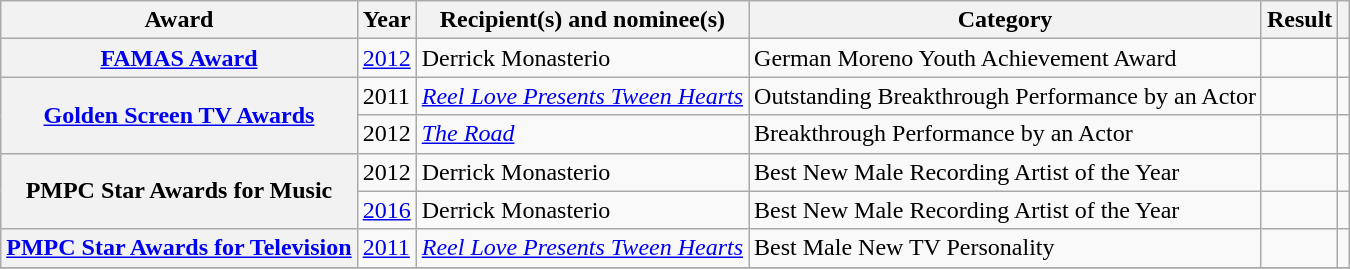<table class="wikitable sortable plainrowheaders">
<tr>
<th scope="col">Award</th>
<th scope="col">Year</th>
<th scope="col">Recipient(s) and nominee(s)</th>
<th scope="col">Category</th>
<th scope="col">Result</th>
<th scope="col" class="unsortable"></th>
</tr>
<tr>
<th scope="row"><a href='#'>FAMAS Award</a></th>
<td><a href='#'>2012</a></td>
<td>Derrick Monasterio</td>
<td>German Moreno Youth Achievement Award</td>
<td></td>
<td style="text-align:center;"></td>
</tr>
<tr>
<th scope="row" rowspan="2"><a href='#'>Golden Screen TV Awards</a></th>
<td>2011</td>
<td><em><a href='#'>Reel Love Presents Tween Hearts</a></em></td>
<td>Outstanding Breakthrough Performance by an Actor</td>
<td></td>
<td style="text-align:center;"></td>
</tr>
<tr>
<td>2012</td>
<td><em><a href='#'>The Road</a></em></td>
<td>Breakthrough Performance by an Actor</td>
<td></td>
<td style="text-align:center;"></td>
</tr>
<tr>
<th scope="row" rowspan="2">PMPC Star Awards for Music</th>
<td>2012</td>
<td>Derrick Monasterio</td>
<td>Best New Male Recording Artist of the Year</td>
<td></td>
<td style="text-align:center;"></td>
</tr>
<tr>
<td><a href='#'>2016</a></td>
<td>Derrick Monasterio</td>
<td>Best New Male Recording Artist of the Year</td>
<td></td>
<td style="text-align:center;"></td>
</tr>
<tr>
<th scope="row"><a href='#'>PMPC Star Awards for Television</a></th>
<td><a href='#'>2011</a></td>
<td><em><a href='#'>Reel Love Presents Tween Hearts</a></em></td>
<td>Best Male New TV Personality</td>
<td></td>
<td style="text-align:center;"></td>
</tr>
<tr>
</tr>
</table>
